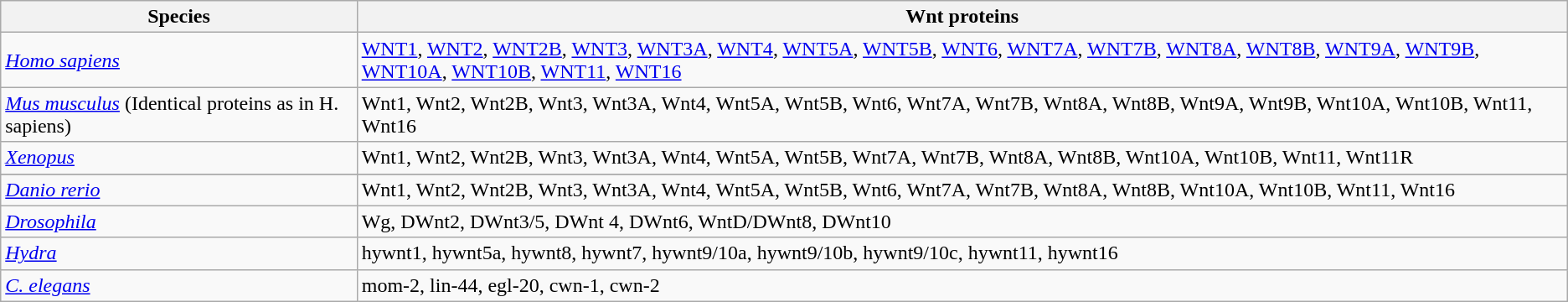<table class="wikitable">
<tr>
<th>Species</th>
<th>Wnt proteins</th>
</tr>
<tr>
<td><em><a href='#'>Homo sapiens</a></em></td>
<td><a href='#'>WNT1</a>, <a href='#'>WNT2</a>, <a href='#'>WNT2B</a>, <a href='#'>WNT3</a>, <a href='#'>WNT3A</a>, <a href='#'>WNT4</a>, <a href='#'>WNT5A</a>, <a href='#'>WNT5B</a>, <a href='#'>WNT6</a>, <a href='#'>WNT7A</a>, <a href='#'>WNT7B</a>, <a href='#'>WNT8A</a>, <a href='#'>WNT8B</a>, <a href='#'>WNT9A</a>, <a href='#'>WNT9B</a>, <a href='#'>WNT10A</a>, <a href='#'>WNT10B</a>, <a href='#'>WNT11</a>, <a href='#'>WNT16</a></td>
</tr>
<tr>
<td><em><a href='#'>Mus musculus</a></em> (Identical proteins as in H. sapiens)</td>
<td>Wnt1, Wnt2, Wnt2B, Wnt3, Wnt3A, Wnt4, Wnt5A, Wnt5B, Wnt6, Wnt7A, Wnt7B, Wnt8A, Wnt8B, Wnt9A, Wnt9B, Wnt10A, Wnt10B, Wnt11, Wnt16</td>
</tr>
<tr>
<td><em><a href='#'>Xenopus</a></em></td>
<td>Wnt1, Wnt2, Wnt2B, Wnt3, Wnt3A, Wnt4, Wnt5A, Wnt5B, Wnt7A, Wnt7B, Wnt8A, Wnt8B, Wnt10A, Wnt10B, Wnt11, Wnt11R</td>
</tr>
<tr>
</tr>
<tr>
<td><em><a href='#'>Danio rerio</a></em></td>
<td>Wnt1, Wnt2, Wnt2B, Wnt3, Wnt3A, Wnt4, Wnt5A, Wnt5B, Wnt6, Wnt7A, Wnt7B, Wnt8A, Wnt8B, Wnt10A, Wnt10B, Wnt11, Wnt16</td>
</tr>
<tr>
<td><em><a href='#'>Drosophila</a></em></td>
<td>Wg, DWnt2, DWnt3/5, DWnt 4, DWnt6, WntD/DWnt8, DWnt10</td>
</tr>
<tr>
<td><em><a href='#'>Hydra</a></em></td>
<td>hywnt1, hywnt5a, hywnt8, hywnt7, hywnt9/10a, hywnt9/10b, hywnt9/10c, hywnt11, hywnt16</td>
</tr>
<tr>
<td><em><a href='#'>C. elegans</a></em></td>
<td>mom-2, lin-44, egl-20, cwn-1, cwn-2 </td>
</tr>
</table>
